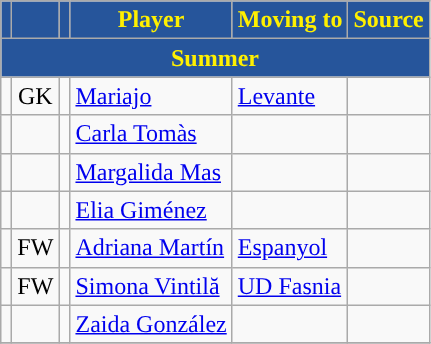<table class="wikitable plainrowheaders sortable" style="text-align:center">
<tr>
<th style="background:#26559B; color:#FFF000; "></th>
<th style="background:#26559B; color:#FFF000; "></th>
<th style="background:#26559B; color:#FFF000; "></th>
<th style="background:#26559B; color:#FFF000; ">Player</th>
<th style="background:#26559B; color:#FFF000; ">Moving to</th>
<th style="background:#26559B; color:#FFF000; ">Source</th>
</tr>
<tr>
<th colspan="6" style="background:#26559B; color:#FFF000; ">Summer</th>
</tr>
<tr>
<td></td>
<td>GK</td>
<td></td>
<td align="left"><a href='#'>Mariajo</a></td>
<td align="left"><a href='#'>Levante</a></td>
<td></td>
</tr>
<tr>
<td></td>
<td></td>
<td></td>
<td align="left"><a href='#'>Carla Tomàs</a></td>
<td align="left"></td>
<td></td>
</tr>
<tr>
<td></td>
<td></td>
<td></td>
<td align="left"><a href='#'>Margalida Mas</a></td>
<td align="left"></td>
<td></td>
</tr>
<tr>
<td></td>
<td></td>
<td></td>
<td align="left"><a href='#'>Elia Giménez</a></td>
<td align="left"></td>
<td></td>
</tr>
<tr>
<td></td>
<td>FW</td>
<td></td>
<td align="left"><a href='#'>Adriana Martín</a></td>
<td align="left"><a href='#'>Espanyol</a></td>
<td></td>
</tr>
<tr>
<td></td>
<td>FW</td>
<td></td>
<td align="left"><a href='#'>Simona Vintilă</a></td>
<td align="left"><a href='#'>UD Fasnia</a></td>
<td></td>
</tr>
<tr>
<td></td>
<td></td>
<td></td>
<td align="left"><a href='#'>Zaida González</a></td>
<td align="left"></td>
<td></td>
</tr>
<tr>
</tr>
</table>
